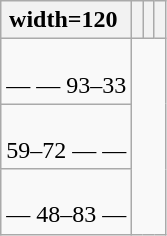<table class="wikitable" style="text-align:center;">
<tr>
<th>width=120 </th>
<th></th>
<th></th>
<th></th>
</tr>
<tr>
<td style="text-align:left;"><br> —
 —
 93–33</td>
</tr>
<tr>
<td style="text-align:left;"><br> 59–72
 —
 —</td>
</tr>
<tr>
<td style="text-align:left;"><br> —
 48–83
 —</td>
</tr>
</table>
